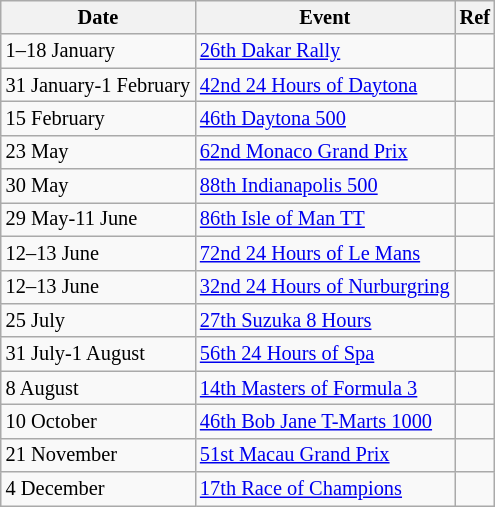<table class="wikitable" style="font-size: 85%">
<tr>
<th>Date</th>
<th>Event</th>
<th>Ref</th>
</tr>
<tr>
<td>1–18 January</td>
<td><a href='#'>26th Dakar Rally</a></td>
<td></td>
</tr>
<tr>
<td>31 January-1 February</td>
<td><a href='#'>42nd 24 Hours of Daytona</a></td>
<td></td>
</tr>
<tr>
<td>15 February</td>
<td><a href='#'>46th Daytona 500</a></td>
<td></td>
</tr>
<tr>
<td>23 May</td>
<td><a href='#'>62nd Monaco Grand Prix</a></td>
<td></td>
</tr>
<tr>
<td>30 May</td>
<td><a href='#'>88th Indianapolis 500</a></td>
<td></td>
</tr>
<tr>
<td>29 May-11 June</td>
<td><a href='#'>86th Isle of Man TT</a></td>
<td></td>
</tr>
<tr>
<td>12–13 June</td>
<td><a href='#'>72nd 24 Hours of Le Mans</a></td>
<td></td>
</tr>
<tr>
<td>12–13 June</td>
<td><a href='#'>32nd 24 Hours of Nurburgring</a></td>
<td></td>
</tr>
<tr>
<td>25 July</td>
<td><a href='#'>27th Suzuka 8 Hours</a></td>
<td></td>
</tr>
<tr>
<td>31 July-1 August</td>
<td><a href='#'>56th 24 Hours of Spa</a></td>
<td></td>
</tr>
<tr>
<td>8 August</td>
<td><a href='#'>14th Masters of Formula 3</a></td>
<td></td>
</tr>
<tr>
<td>10 October</td>
<td><a href='#'>46th Bob Jane T-Marts 1000</a></td>
<td></td>
</tr>
<tr>
<td>21 November</td>
<td><a href='#'>51st Macau Grand Prix</a></td>
<td></td>
</tr>
<tr>
<td>4 December</td>
<td><a href='#'>17th Race of Champions</a></td>
<td></td>
</tr>
</table>
